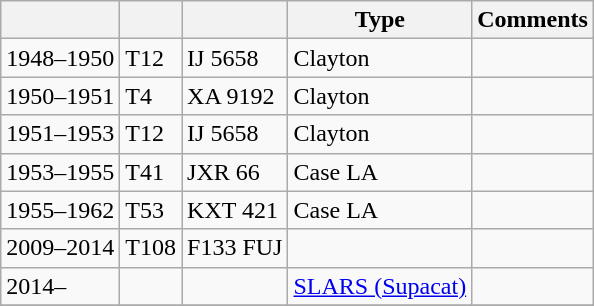<table class="wikitable">
<tr>
<th></th>
<th></th>
<th></th>
<th>Type</th>
<th>Comments</th>
</tr>
<tr>
<td>1948–1950</td>
<td>T12</td>
<td>IJ 5658</td>
<td>Clayton</td>
<td></td>
</tr>
<tr>
<td>1950–1951</td>
<td>T4</td>
<td>XA 9192</td>
<td>Clayton</td>
<td></td>
</tr>
<tr>
<td>1951–1953</td>
<td>T12</td>
<td>IJ 5658</td>
<td>Clayton</td>
<td></td>
</tr>
<tr>
<td>1953–1955</td>
<td>T41</td>
<td>JXR 66</td>
<td>Case LA</td>
<td></td>
</tr>
<tr>
<td>1955–1962</td>
<td>T53</td>
<td>KXT 421</td>
<td>Case LA</td>
<td></td>
</tr>
<tr>
<td>2009–2014</td>
<td>T108</td>
<td>F133 FUJ</td>
<td></td>
<td></td>
</tr>
<tr>
<td>2014–</td>
<td></td>
<td></td>
<td><a href='#'>SLARS (Supacat)</a></td>
<td></td>
</tr>
<tr>
</tr>
</table>
